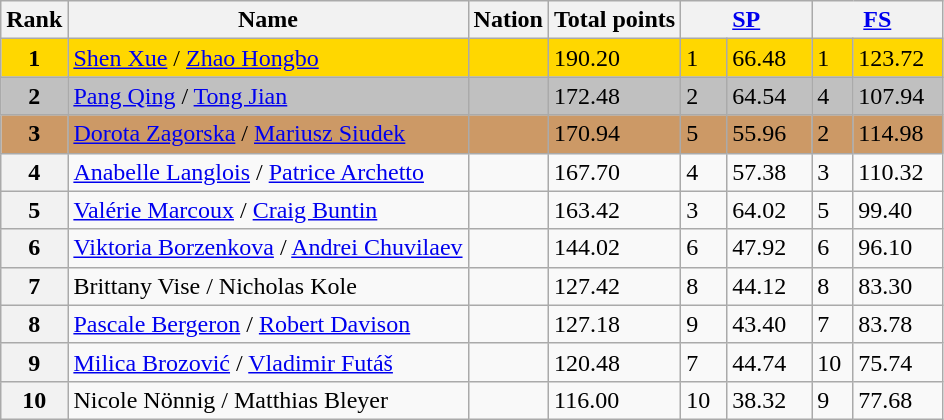<table class="wikitable">
<tr>
<th>Rank</th>
<th>Name</th>
<th>Nation</th>
<th>Total points</th>
<th colspan="2" width="80px"><a href='#'>SP</a></th>
<th colspan="2" width="80px"><a href='#'>FS</a></th>
</tr>
<tr bgcolor="gold">
<td align="center"><strong>1</strong></td>
<td><a href='#'>Shen Xue</a> / <a href='#'>Zhao Hongbo</a></td>
<td></td>
<td>190.20</td>
<td>1</td>
<td>66.48</td>
<td>1</td>
<td>123.72</td>
</tr>
<tr bgcolor="silver">
<td align="center"><strong>2</strong></td>
<td><a href='#'>Pang Qing</a> / <a href='#'>Tong Jian</a></td>
<td></td>
<td>172.48</td>
<td>2</td>
<td>64.54</td>
<td>4</td>
<td>107.94</td>
</tr>
<tr bgcolor="cc9966">
<td align="center"><strong>3</strong></td>
<td><a href='#'>Dorota Zagorska</a> / <a href='#'>Mariusz Siudek</a></td>
<td></td>
<td>170.94</td>
<td>5</td>
<td>55.96</td>
<td>2</td>
<td>114.98</td>
</tr>
<tr>
<th>4</th>
<td><a href='#'>Anabelle Langlois</a> / <a href='#'>Patrice Archetto</a></td>
<td></td>
<td>167.70</td>
<td>4</td>
<td>57.38</td>
<td>3</td>
<td>110.32</td>
</tr>
<tr>
<th>5</th>
<td><a href='#'>Valérie Marcoux</a> / <a href='#'>Craig Buntin</a></td>
<td></td>
<td>163.42</td>
<td>3</td>
<td>64.02</td>
<td>5</td>
<td>99.40</td>
</tr>
<tr>
<th>6</th>
<td><a href='#'>Viktoria Borzenkova</a> / <a href='#'>Andrei Chuvilaev</a></td>
<td></td>
<td>144.02</td>
<td>6</td>
<td>47.92</td>
<td>6</td>
<td>96.10</td>
</tr>
<tr>
<th>7</th>
<td>Brittany Vise / Nicholas Kole</td>
<td></td>
<td>127.42</td>
<td>8</td>
<td>44.12</td>
<td>8</td>
<td>83.30</td>
</tr>
<tr>
<th>8</th>
<td><a href='#'>Pascale Bergeron</a> / <a href='#'>Robert Davison</a></td>
<td></td>
<td>127.18</td>
<td>9</td>
<td>43.40</td>
<td>7</td>
<td>83.78</td>
</tr>
<tr>
<th>9</th>
<td><a href='#'>Milica Brozović</a> / <a href='#'>Vladimir Futáš</a></td>
<td></td>
<td>120.48</td>
<td>7</td>
<td>44.74</td>
<td>10</td>
<td>75.74</td>
</tr>
<tr>
<th>10</th>
<td>Nicole Nönnig / Matthias Bleyer</td>
<td></td>
<td>116.00</td>
<td>10</td>
<td>38.32</td>
<td>9</td>
<td>77.68</td>
</tr>
</table>
